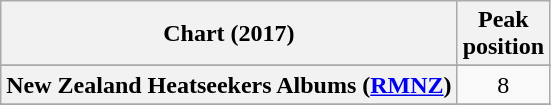<table class="wikitable sortable plainrowheaders" style="text-align:center">
<tr>
<th scope="col">Chart (2017)</th>
<th scope="col">Peak<br> position</th>
</tr>
<tr>
</tr>
<tr>
<th scope="row">New Zealand Heatseekers Albums (<a href='#'>RMNZ</a>)</th>
<td>8</td>
</tr>
<tr>
</tr>
<tr>
</tr>
</table>
